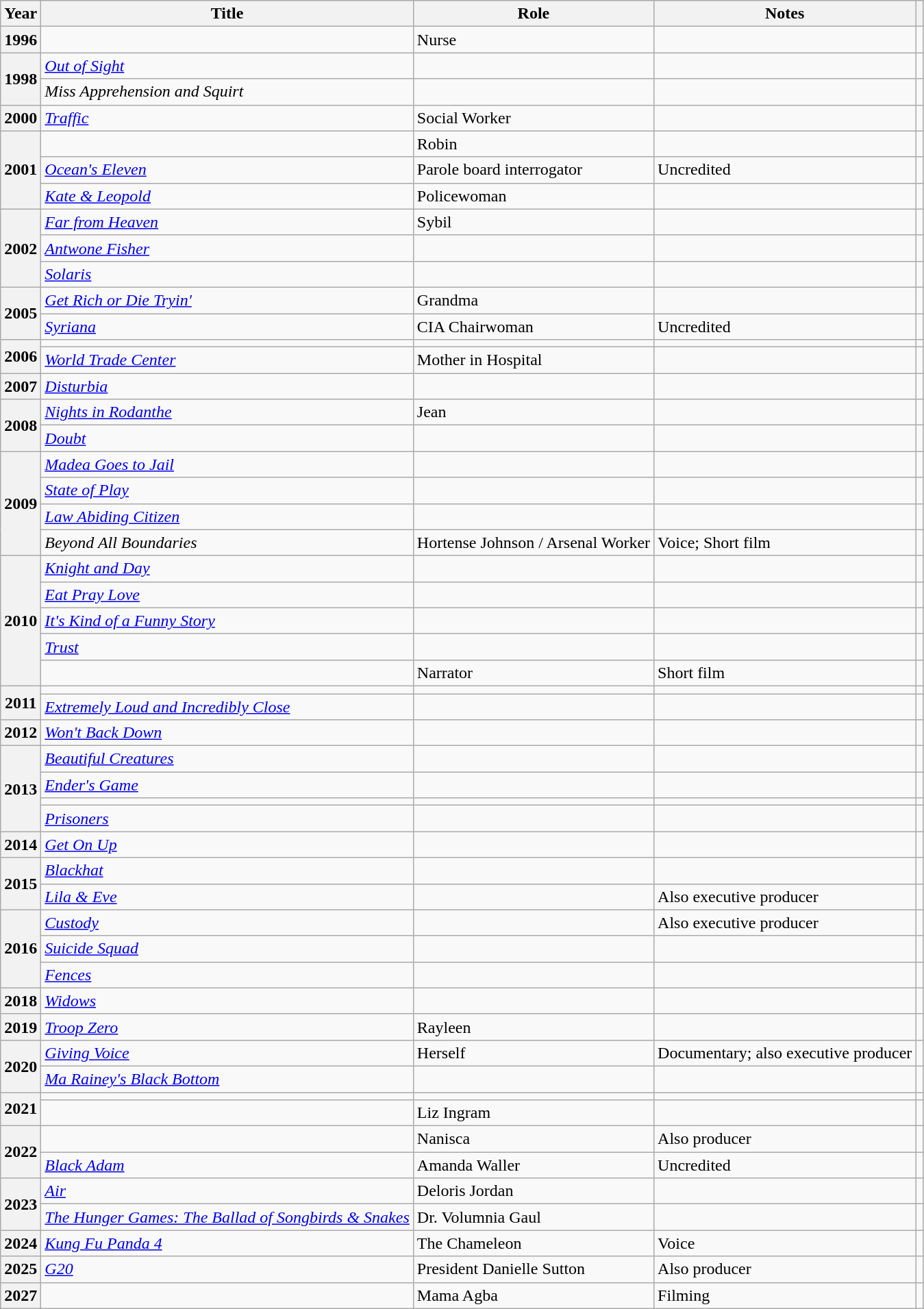<table class="wikitable plainrowheaders sortable" style="margin-right: 0;">
<tr>
<th scope="col">Year</th>
<th scope="col">Title</th>
<th scope="col">Role</th>
<th scope="col" class="unsortable">Notes</th>
<th scope="col" class="unsortable"></th>
</tr>
<tr>
<th scope=row>1996</th>
<td><em></em></td>
<td>Nurse</td>
<td></td>
<td style="text-align:center;"></td>
</tr>
<tr>
<th scope=row rowspan="2">1998</th>
<td><em><a href='#'>Out of Sight</a></em></td>
<td></td>
<td></td>
<td style="text-align:center;"></td>
</tr>
<tr>
<td><em>Miss Apprehension and Squirt</em></td>
<td></td>
<td></td>
<td style="text-align:center;"></td>
</tr>
<tr>
<th scope=row>2000</th>
<td><em><a href='#'>Traffic</a></em></td>
<td>Social Worker</td>
<td></td>
<td style="text-align:center;"></td>
</tr>
<tr>
<th scope=row rowspan="3">2001</th>
<td><em></em></td>
<td>Robin</td>
<td></td>
<td style="text-align:center;"></td>
</tr>
<tr>
<td><em><a href='#'>Ocean's Eleven</a></em></td>
<td>Parole board interrogator</td>
<td>Uncredited</td>
<td style="text-align:center;"></td>
</tr>
<tr>
<td><em><a href='#'>Kate & Leopold</a></em></td>
<td>Policewoman</td>
<td></td>
<td style="text-align:center;"></td>
</tr>
<tr>
<th scope=row rowspan="3">2002</th>
<td><em><a href='#'>Far from Heaven</a></em></td>
<td>Sybil</td>
<td></td>
<td style="text-align:center;"></td>
</tr>
<tr>
<td><em><a href='#'>Antwone Fisher</a></em></td>
<td></td>
<td></td>
<td style="text-align:center;"></td>
</tr>
<tr>
<td><em><a href='#'>Solaris</a></em></td>
<td></td>
<td></td>
<td style="text-align:center;"></td>
</tr>
<tr>
<th scope=row rowspan="2">2005</th>
<td><em><a href='#'>Get Rich or Die Tryin'</a></em></td>
<td>Grandma</td>
<td></td>
<td style="text-align:center;"></td>
</tr>
<tr>
<td><em><a href='#'>Syriana</a></em></td>
<td>CIA Chairwoman</td>
<td>Uncredited</td>
<td style="text-align:center;"></td>
</tr>
<tr>
<th scope=row rowspan="2">2006</th>
<td><em></em></td>
<td></td>
<td></td>
<td style="text-align:center;"></td>
</tr>
<tr>
<td><em><a href='#'>World Trade Center</a></em></td>
<td>Mother in Hospital</td>
<td></td>
<td style="text-align:center;"></td>
</tr>
<tr>
<th scope=row>2007</th>
<td><em><a href='#'>Disturbia</a></em></td>
<td></td>
<td></td>
<td style="text-align:center;"></td>
</tr>
<tr>
<th scope=row rowspan="2">2008</th>
<td><em><a href='#'>Nights in Rodanthe</a></em></td>
<td>Jean</td>
<td></td>
<td style="text-align:center;"></td>
</tr>
<tr>
<td><em><a href='#'>Doubt</a></em></td>
<td></td>
<td></td>
<td style="text-align:center;"></td>
</tr>
<tr>
<th scope=row rowspan="4">2009</th>
<td><em><a href='#'>Madea Goes to Jail</a></em></td>
<td></td>
<td></td>
<td style="text-align:center;"></td>
</tr>
<tr>
<td><em><a href='#'>State of Play</a></em></td>
<td></td>
<td></td>
<td style="text-align:center;"></td>
</tr>
<tr>
<td><em><a href='#'>Law Abiding Citizen</a></em></td>
<td></td>
<td></td>
<td style="text-align:center;"></td>
</tr>
<tr>
<td><em>Beyond All Boundaries</em></td>
<td>Hortense Johnson / Arsenal Worker</td>
<td>Voice; Short film</td>
<td></td>
</tr>
<tr>
<th scope=row rowspan="5">2010</th>
<td><em><a href='#'>Knight and Day</a></em></td>
<td></td>
<td></td>
<td style="text-align:center;"></td>
</tr>
<tr>
<td><em><a href='#'>Eat Pray Love</a></em></td>
<td></td>
<td></td>
<td style="text-align:center;"></td>
</tr>
<tr>
<td><em><a href='#'>It's Kind of a Funny Story</a></em></td>
<td></td>
<td></td>
<td style="text-align:center;"></td>
</tr>
<tr>
<td><em><a href='#'>Trust</a></em></td>
<td></td>
<td></td>
<td style="text-align:center;"></td>
</tr>
<tr>
<td><em></em></td>
<td>Narrator</td>
<td>Short film</td>
<td></td>
</tr>
<tr>
<th scope=row rowspan="2">2011</th>
<td><em></em></td>
<td></td>
<td></td>
<td style="text-align:center;"></td>
</tr>
<tr>
<td><em><a href='#'>Extremely Loud and Incredibly Close</a></em></td>
<td></td>
<td></td>
<td style="text-align:center;"></td>
</tr>
<tr>
<th scope=row>2012</th>
<td><em><a href='#'>Won't Back Down</a></em></td>
<td></td>
<td></td>
<td style="text-align:center;"></td>
</tr>
<tr>
<th scope=row rowspan="4">2013</th>
<td><em><a href='#'>Beautiful Creatures</a></em></td>
<td></td>
<td></td>
<td style="text-align:center;"></td>
</tr>
<tr>
<td><em><a href='#'>Ender's Game</a></em></td>
<td></td>
<td></td>
<td style="text-align:center;"></td>
</tr>
<tr>
<td><em></em></td>
<td></td>
<td></td>
<td style="text-align:center;"></td>
</tr>
<tr>
<td><em><a href='#'>Prisoners</a></em></td>
<td></td>
<td></td>
<td style="text-align:center;"></td>
</tr>
<tr>
<th scope=row>2014</th>
<td><em><a href='#'>Get On Up</a></em></td>
<td></td>
<td></td>
<td style="text-align:center;"></td>
</tr>
<tr>
<th scope=row rowspan="2">2015</th>
<td><em><a href='#'>Blackhat</a></em></td>
<td></td>
<td></td>
<td style="text-align:center;"></td>
</tr>
<tr>
<td><em><a href='#'>Lila & Eve</a></em></td>
<td></td>
<td>Also executive producer</td>
<td style="text-align:center;"></td>
</tr>
<tr>
<th scope=row rowspan="3">2016</th>
<td><em><a href='#'>Custody</a></em></td>
<td></td>
<td>Also executive producer</td>
<td style="text-align:center;"></td>
</tr>
<tr>
<td><em><a href='#'>Suicide Squad</a></em></td>
<td></td>
<td></td>
<td style="text-align:center;"></td>
</tr>
<tr>
<td><em><a href='#'>Fences</a></em></td>
<td></td>
<td></td>
<td style="text-align:center;"></td>
</tr>
<tr>
<th scope="row">2018</th>
<td><em><a href='#'>Widows</a></em></td>
<td></td>
<td></td>
<td style="text-align:center;"></td>
</tr>
<tr>
<th scope="row">2019</th>
<td><em><a href='#'>Troop Zero</a></em></td>
<td>Rayleen</td>
<td></td>
<td style="text-align:center;"></td>
</tr>
<tr>
<th scope="row" rowspan="2">2020</th>
<td><em><a href='#'>Giving Voice</a></em></td>
<td>Herself</td>
<td>Documentary; also executive producer</td>
<td style="text-align:center;"></td>
</tr>
<tr>
<td><em><a href='#'>Ma Rainey's Black Bottom</a></em></td>
<td></td>
<td></td>
<td style="text-align:center;"></td>
</tr>
<tr>
<th scope="row" rowspan="2">2021</th>
<td><em></em></td>
<td></td>
<td></td>
<td style="text-align:center;"></td>
</tr>
<tr>
<td><em></em></td>
<td>Liz Ingram</td>
<td></td>
<td style="text-align:center;"></td>
</tr>
<tr>
<th scope="row" rowspan="2">2022</th>
<td><em></em></td>
<td>Nanisca</td>
<td>Also producer</td>
<td style="text-align:center;"></td>
</tr>
<tr>
<td><em><a href='#'>Black Adam</a></em></td>
<td>Amanda Waller</td>
<td>Uncredited</td>
<td style="text-align:center;"></td>
</tr>
<tr>
<th scope="row" rowspan="2">2023</th>
<td><em><a href='#'>Air</a></em></td>
<td>Deloris Jordan</td>
<td></td>
<td style="text-align:center;"></td>
</tr>
<tr>
<td><em><a href='#'>The Hunger Games: The Ballad of Songbirds & Snakes</a></em></td>
<td>Dr. Volumnia Gaul</td>
<td></td>
<td style="text-align:center;"><br></td>
</tr>
<tr>
<th scope="row" rowspan="1">2024</th>
<td><em><a href='#'>Kung Fu Panda 4</a></em></td>
<td>The Chameleon</td>
<td>Voice</td>
<td style="text-align:center;"></td>
</tr>
<tr>
<th scope="row" rowspan="1">2025</th>
<td><a href='#'><em>G20</em></a></td>
<td>President Danielle Sutton</td>
<td>Also producer</td>
<td style="text-align:center;"></td>
</tr>
<tr>
<th scope="row" rowspan="1">2027</th>
<td></td>
<td>Mama Agba</td>
<td>Filming</td>
<td style="text-align:center;"></td>
</tr>
</table>
